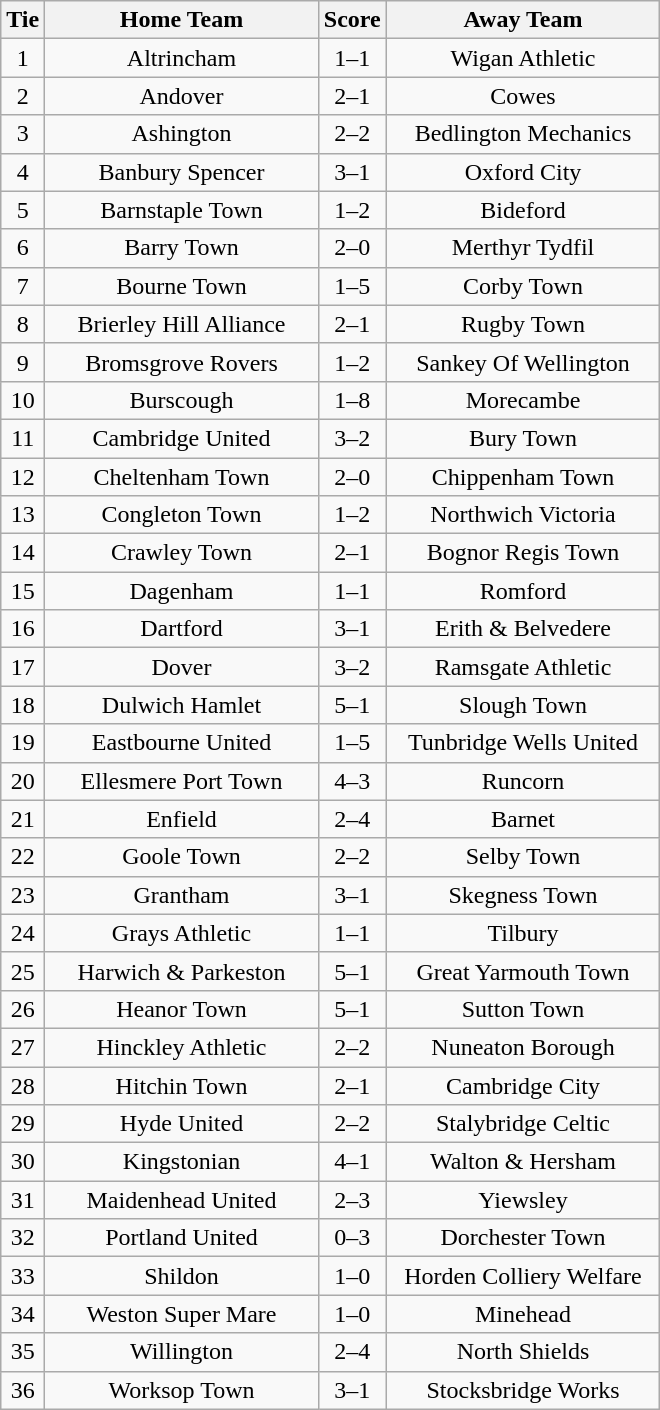<table class="wikitable" style="text-align:center;">
<tr>
<th width=20>Tie</th>
<th width=175>Home Team</th>
<th width=20>Score</th>
<th width=175>Away Team</th>
</tr>
<tr>
<td>1</td>
<td>Altrincham</td>
<td>1–1</td>
<td>Wigan Athletic</td>
</tr>
<tr>
<td>2</td>
<td>Andover</td>
<td>2–1</td>
<td>Cowes</td>
</tr>
<tr>
<td>3</td>
<td>Ashington</td>
<td>2–2</td>
<td>Bedlington Mechanics</td>
</tr>
<tr>
<td>4</td>
<td>Banbury Spencer</td>
<td>3–1</td>
<td>Oxford City</td>
</tr>
<tr>
<td>5</td>
<td>Barnstaple Town</td>
<td>1–2</td>
<td>Bideford</td>
</tr>
<tr>
<td>6</td>
<td>Barry Town</td>
<td>2–0</td>
<td>Merthyr Tydfil</td>
</tr>
<tr>
<td>7</td>
<td>Bourne Town</td>
<td>1–5</td>
<td>Corby Town</td>
</tr>
<tr>
<td>8</td>
<td>Brierley Hill Alliance</td>
<td>2–1</td>
<td>Rugby Town</td>
</tr>
<tr>
<td>9</td>
<td>Bromsgrove Rovers</td>
<td>1–2</td>
<td>Sankey Of Wellington</td>
</tr>
<tr>
<td>10</td>
<td>Burscough</td>
<td>1–8</td>
<td>Morecambe</td>
</tr>
<tr>
<td>11</td>
<td>Cambridge United</td>
<td>3–2</td>
<td>Bury Town</td>
</tr>
<tr>
<td>12</td>
<td>Cheltenham Town</td>
<td>2–0</td>
<td>Chippenham Town</td>
</tr>
<tr>
<td>13</td>
<td>Congleton Town</td>
<td>1–2</td>
<td>Northwich Victoria</td>
</tr>
<tr>
<td>14</td>
<td>Crawley Town</td>
<td>2–1</td>
<td>Bognor Regis Town</td>
</tr>
<tr>
<td>15</td>
<td>Dagenham</td>
<td>1–1</td>
<td>Romford</td>
</tr>
<tr>
<td>16</td>
<td>Dartford</td>
<td>3–1</td>
<td>Erith & Belvedere</td>
</tr>
<tr>
<td>17</td>
<td>Dover</td>
<td>3–2</td>
<td>Ramsgate Athletic</td>
</tr>
<tr>
<td>18</td>
<td>Dulwich Hamlet</td>
<td>5–1</td>
<td>Slough Town</td>
</tr>
<tr>
<td>19</td>
<td>Eastbourne United</td>
<td>1–5</td>
<td>Tunbridge Wells United</td>
</tr>
<tr>
<td>20</td>
<td>Ellesmere Port Town</td>
<td>4–3</td>
<td>Runcorn</td>
</tr>
<tr>
<td>21</td>
<td>Enfield</td>
<td>2–4</td>
<td>Barnet</td>
</tr>
<tr>
<td>22</td>
<td>Goole Town</td>
<td>2–2</td>
<td>Selby Town</td>
</tr>
<tr>
<td>23</td>
<td>Grantham</td>
<td>3–1</td>
<td>Skegness Town</td>
</tr>
<tr>
<td>24</td>
<td>Grays Athletic</td>
<td>1–1</td>
<td>Tilbury</td>
</tr>
<tr>
<td>25</td>
<td>Harwich & Parkeston</td>
<td>5–1</td>
<td>Great Yarmouth Town</td>
</tr>
<tr>
<td>26</td>
<td>Heanor Town</td>
<td>5–1</td>
<td>Sutton Town</td>
</tr>
<tr>
<td>27</td>
<td>Hinckley Athletic</td>
<td>2–2</td>
<td>Nuneaton Borough</td>
</tr>
<tr>
<td>28</td>
<td>Hitchin Town</td>
<td>2–1</td>
<td>Cambridge City</td>
</tr>
<tr>
<td>29</td>
<td>Hyde United</td>
<td>2–2</td>
<td>Stalybridge Celtic</td>
</tr>
<tr>
<td>30</td>
<td>Kingstonian</td>
<td>4–1</td>
<td>Walton & Hersham</td>
</tr>
<tr>
<td>31</td>
<td>Maidenhead United</td>
<td>2–3</td>
<td>Yiewsley</td>
</tr>
<tr>
<td>32</td>
<td>Portland United</td>
<td>0–3</td>
<td>Dorchester Town</td>
</tr>
<tr>
<td>33</td>
<td>Shildon</td>
<td>1–0</td>
<td>Horden Colliery Welfare</td>
</tr>
<tr>
<td>34</td>
<td>Weston Super Mare</td>
<td>1–0</td>
<td>Minehead</td>
</tr>
<tr>
<td>35</td>
<td>Willington</td>
<td>2–4</td>
<td>North Shields</td>
</tr>
<tr>
<td>36</td>
<td>Worksop Town</td>
<td>3–1</td>
<td>Stocksbridge Works</td>
</tr>
</table>
